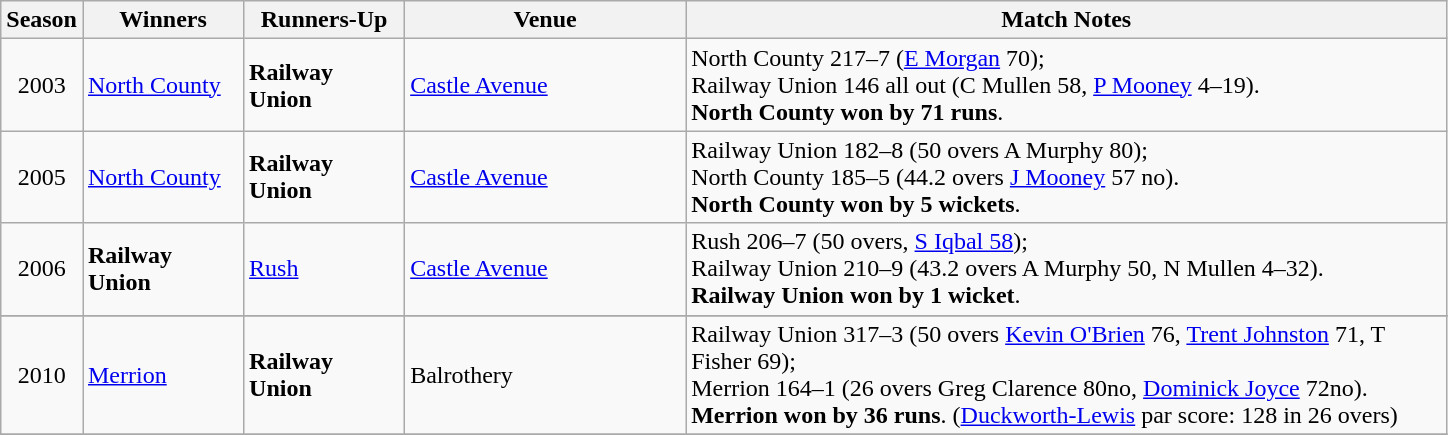<table class="wikitable">
<tr>
<th>Season</th>
<th style="width:100px;">Winners</th>
<th style="width:100px;">Runners-Up</th>
<th style="width:180px;">Venue</th>
<th style="width:500px;">Match Notes</th>
</tr>
<tr>
<td style="text-align:center;">2003</td>
<td><a href='#'>North County</a></td>
<td><strong>Railway Union</strong></td>
<td><a href='#'>Castle Avenue</a></td>
<td>North County 217–7 (<a href='#'>E Morgan</a> 70);<br>Railway Union 146 all out (C Mullen 58, <a href='#'>P Mooney</a> 4–19).<br><strong>North County won by 71 runs</strong>.</td>
</tr>
<tr>
<td style="text-align:center;">2005</td>
<td><a href='#'>North County</a></td>
<td><strong>Railway Union</strong></td>
<td><a href='#'>Castle Avenue</a></td>
<td>Railway Union 182–8 (50 overs A Murphy 80);<br>North County 185–5 (44.2 overs <a href='#'>J Mooney</a> 57 no).<br><strong>North County won by 5 wickets</strong>.</td>
</tr>
<tr>
<td style="text-align:center;">2006</td>
<td><strong>Railway Union</strong></td>
<td><a href='#'>Rush</a></td>
<td><a href='#'>Castle Avenue</a></td>
<td>Rush 206–7 (50 overs, <a href='#'>S Iqbal 58</a>);<br>Railway Union 210–9 (43.2 overs A Murphy 50, N Mullen 4–32).<br><strong>Railway Union won by 1 wicket</strong>.</td>
</tr>
<tr style="background: #D0E6FF;">
</tr>
<tr>
<td style="text-align:center;">2010</td>
<td><a href='#'>Merrion</a></td>
<td><strong>Railway Union</strong></td>
<td>Balrothery</td>
<td>Railway Union 317–3 (50 overs <a href='#'>Kevin O'Brien</a> 76, <a href='#'>Trent Johnston</a> 71, T Fisher 69);<br>Merrion 164–1 (26 overs Greg Clarence 80no, <a href='#'>Dominick Joyce</a> 72no).<br><strong>Merrion won by 36 runs</strong>. (<a href='#'>Duckworth-Lewis</a> par score: 128 in 26 overs)</td>
</tr>
<tr>
</tr>
</table>
